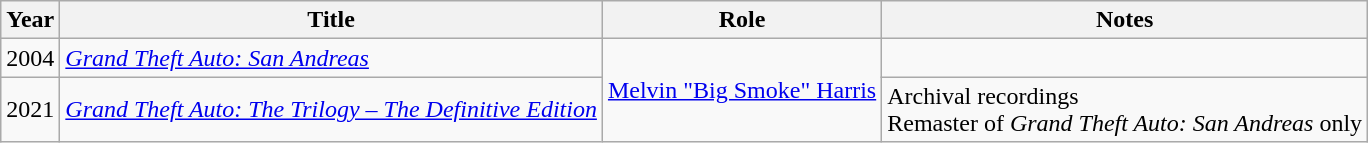<table class="wikitable plainrowheaders sortable" style="margin-right: 0;">
<tr>
<th>Year</th>
<th>Title</th>
<th>Role</th>
<th>Notes</th>
</tr>
<tr>
<td>2004</td>
<td><em><a href='#'>Grand Theft Auto: San Andreas</a></em></td>
<td rowspan="2"><a href='#'>Melvin "Big Smoke" Harris</a></td>
<td></td>
</tr>
<tr>
<td>2021</td>
<td><em><a href='#'>Grand Theft Auto: The Trilogy – The Definitive Edition</a></em></td>
<td>Archival recordings<br>Remaster of <em>Grand Theft Auto: San Andreas</em> only</td>
</tr>
</table>
